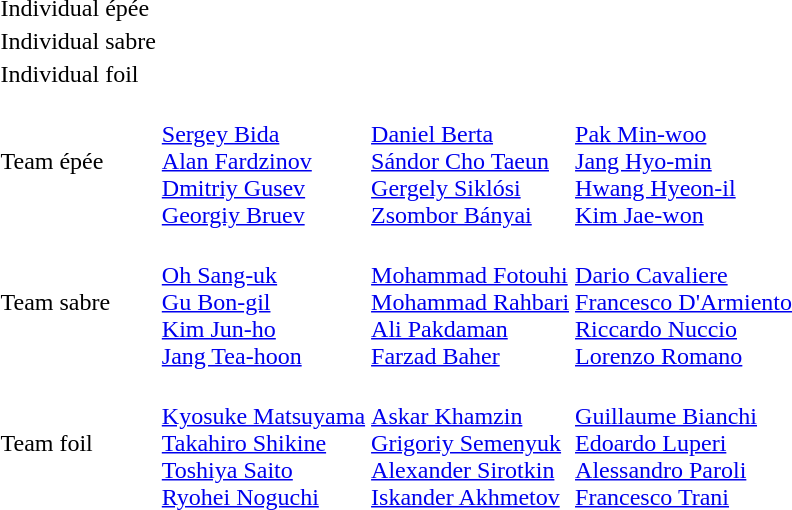<table>
<tr>
<td rowspan=2>Individual épée<br></td>
<td rowspan=2></td>
<td rowspan=2></td>
<td></td>
</tr>
<tr>
<td></td>
</tr>
<tr>
<td rowspan=2>Individual sabre<br></td>
<td rowspan=2></td>
<td rowspan=2></td>
<td></td>
</tr>
<tr>
<td></td>
</tr>
<tr>
<td rowspan=2>Individual foil<br></td>
<td rowspan=2></td>
<td rowspan=2></td>
<td></td>
</tr>
<tr>
<td></td>
</tr>
<tr>
<td>Team épée<br></td>
<td><br><a href='#'>Sergey Bida</a><br><a href='#'>Alan Fardzinov</a><br><a href='#'>Dmitriy Gusev</a><br><a href='#'>Georgiy Bruev</a></td>
<td><br><a href='#'>Daniel Berta</a><br><a href='#'>Sándor Cho Taeun</a><br><a href='#'>Gergely Siklósi</a><br><a href='#'>Zsombor Bányai</a></td>
<td><br><a href='#'>Pak Min-woo</a><br><a href='#'>Jang Hyo-min</a><br><a href='#'>Hwang Hyeon-il</a><br><a href='#'>Kim Jae-won</a></td>
</tr>
<tr>
<td>Team sabre<br></td>
<td><br><a href='#'>Oh Sang-uk</a><br><a href='#'>Gu Bon-gil</a><br><a href='#'>Kim Jun-ho</a><br><a href='#'>Jang Tea-hoon</a></td>
<td><br><a href='#'>Mohammad Fotouhi</a><br><a href='#'>Mohammad Rahbari</a><br><a href='#'>Ali Pakdaman</a><br><a href='#'>Farzad Baher</a></td>
<td><br><a href='#'>Dario Cavaliere</a><br><a href='#'>Francesco D'Armiento</a><br><a href='#'>Riccardo Nuccio</a><br><a href='#'>Lorenzo Romano</a></td>
</tr>
<tr>
<td>Team foil<br></td>
<td><br><a href='#'>Kyosuke Matsuyama</a><br><a href='#'>Takahiro Shikine</a><br><a href='#'>Toshiya Saito</a><br><a href='#'>Ryohei Noguchi</a></td>
<td><br><a href='#'>Askar Khamzin</a><br><a href='#'>Grigoriy Semenyuk</a><br><a href='#'>Alexander Sirotkin</a><br><a href='#'>Iskander Akhmetov</a></td>
<td><br><a href='#'>Guillaume Bianchi</a><br><a href='#'>Edoardo Luperi</a><br><a href='#'>Alessandro Paroli</a><br><a href='#'>Francesco Trani</a></td>
</tr>
</table>
